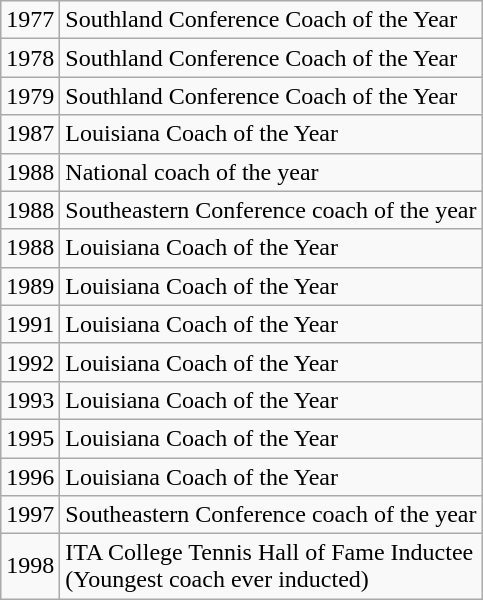<table class="wikitable">
<tr>
<td>1977</td>
<td>Southland Conference Coach of the Year</td>
</tr>
<tr>
<td>1978</td>
<td>Southland Conference Coach of the Year</td>
</tr>
<tr>
<td>1979</td>
<td>Southland Conference Coach of the Year</td>
</tr>
<tr>
<td>1987</td>
<td>Louisiana Coach of the Year</td>
</tr>
<tr>
<td>1988</td>
<td>National coach of the year</td>
</tr>
<tr>
<td>1988</td>
<td>Southeastern Conference coach of the year</td>
</tr>
<tr>
<td>1988</td>
<td>Louisiana Coach of the Year</td>
</tr>
<tr>
<td>1989</td>
<td>Louisiana Coach of the Year</td>
</tr>
<tr>
<td>1991</td>
<td>Louisiana Coach of the Year</td>
</tr>
<tr>
<td>1992</td>
<td>Louisiana Coach of the Year</td>
</tr>
<tr>
<td>1993</td>
<td>Louisiana Coach of the Year</td>
</tr>
<tr>
<td>1995</td>
<td>Louisiana Coach of the Year</td>
</tr>
<tr>
<td>1996</td>
<td>Louisiana Coach of the Year</td>
</tr>
<tr>
<td>1997</td>
<td>Southeastern Conference coach of the year</td>
</tr>
<tr>
<td>1998</td>
<td>ITA College Tennis Hall of Fame Inductee<br>(Youngest coach ever inducted)</td>
</tr>
</table>
